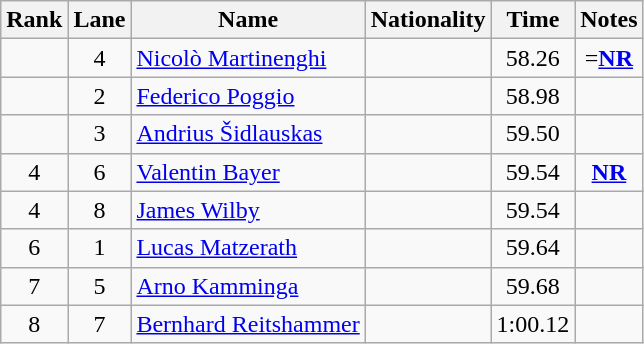<table class="wikitable sortable" style="text-align:center">
<tr>
<th>Rank</th>
<th>Lane</th>
<th>Name</th>
<th>Nationality</th>
<th>Time</th>
<th>Notes</th>
</tr>
<tr>
<td></td>
<td>4</td>
<td align=left><a href='#'>Nicolò Martinenghi</a></td>
<td align=left></td>
<td>58.26</td>
<td>=<strong><a href='#'>NR</a></strong></td>
</tr>
<tr>
<td></td>
<td>2</td>
<td align=left><a href='#'>Federico Poggio</a></td>
<td align=left></td>
<td>58.98</td>
<td></td>
</tr>
<tr>
<td></td>
<td>3</td>
<td align=left><a href='#'>Andrius Šidlauskas</a></td>
<td align=left></td>
<td>59.50</td>
<td></td>
</tr>
<tr>
<td>4</td>
<td>6</td>
<td align=left><a href='#'>Valentin Bayer</a></td>
<td align=left></td>
<td>59.54</td>
<td><strong><a href='#'>NR</a></strong></td>
</tr>
<tr>
<td>4</td>
<td>8</td>
<td align=left><a href='#'>James Wilby</a></td>
<td align=left></td>
<td>59.54</td>
<td></td>
</tr>
<tr>
<td>6</td>
<td>1</td>
<td align=left><a href='#'>Lucas Matzerath</a></td>
<td align=left></td>
<td>59.64</td>
<td></td>
</tr>
<tr>
<td>7</td>
<td>5</td>
<td align=left><a href='#'>Arno Kamminga</a></td>
<td align=left></td>
<td>59.68</td>
<td></td>
</tr>
<tr>
<td>8</td>
<td>7</td>
<td align=left><a href='#'>Bernhard Reitshammer</a></td>
<td align=left></td>
<td>1:00.12</td>
<td></td>
</tr>
</table>
